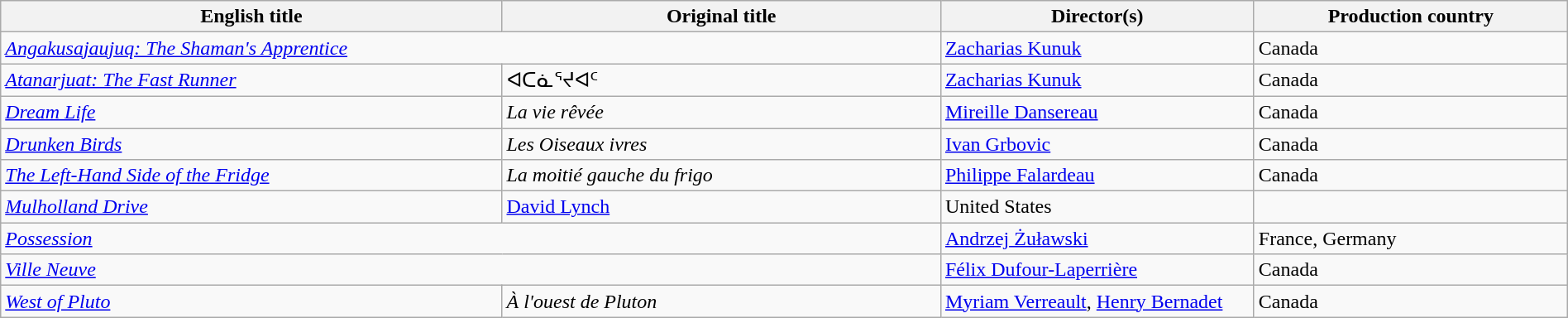<table class="wikitable" width=100%>
<tr>
<th scope="col" width="32%">English title</th>
<th scope="col" width="28%">Original title</th>
<th scope="col" width="20%">Director(s)</th>
<th scope="col" width="20%">Production country</th>
</tr>
<tr>
<td colspan=2><em><a href='#'>Angakusajaujuq: The Shaman's Apprentice</a></em></td>
<td><a href='#'>Zacharias Kunuk</a></td>
<td>Canada</td>
</tr>
<tr>
<td><em><a href='#'>Atanarjuat: The Fast Runner</a></em></td>
<td>ᐊᑕᓈᕐᔪᐊᑦ</td>
<td><a href='#'>Zacharias Kunuk</a></td>
<td>Canada</td>
</tr>
<tr>
<td><em><a href='#'>Dream Life</a></em></td>
<td><em>La vie rêvée</em></td>
<td><a href='#'>Mireille Dansereau</a></td>
<td>Canada</td>
</tr>
<tr>
<td><em><a href='#'>Drunken Birds</a></em></td>
<td><em>Les Oiseaux ivres</em></td>
<td><a href='#'>Ivan Grbovic</a></td>
<td>Canada</td>
</tr>
<tr>
<td><em><a href='#'>The Left-Hand Side of the Fridge</a></em></td>
<td><em>La moitié gauche du frigo</em></td>
<td><a href='#'>Philippe Falardeau</a></td>
<td>Canada</td>
</tr>
<tr>
<td><em><a href='#'>Mulholland Drive</a></em></td>
<td><a href='#'>David Lynch</a></td>
<td>United States</td>
</tr>
<tr>
<td colspan=2><em><a href='#'>Possession</a></em></td>
<td><a href='#'>Andrzej Żuławski</a></td>
<td>France, Germany</td>
</tr>
<tr>
<td colspan=2><em><a href='#'>Ville Neuve</a></em></td>
<td><a href='#'>Félix Dufour-Laperrière</a></td>
<td>Canada</td>
</tr>
<tr>
<td><em><a href='#'>West of Pluto</a></em></td>
<td><em>À l'ouest de Pluton</em></td>
<td><a href='#'>Myriam Verreault</a>, <a href='#'>Henry Bernadet</a></td>
<td>Canada</td>
</tr>
</table>
